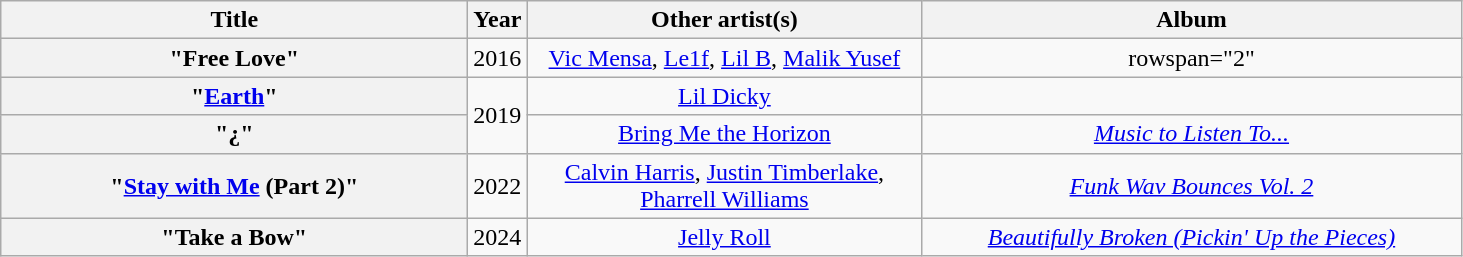<table class="wikitable plainrowheaders" style="text-align:center;">
<tr>
<th scope="col" style="width:19em;">Title</th>
<th scope="col" style="width:1em;">Year</th>
<th scope="col" style="width:16em;">Other artist(s)</th>
<th scope="col" style="width:22em;">Album</th>
</tr>
<tr>
<th scope="row">"Free Love"</th>
<td>2016</td>
<td><a href='#'>Vic Mensa</a>, <a href='#'>Le1f</a>, <a href='#'>Lil B</a>, <a href='#'>Malik Yusef</a></td>
<td>rowspan="2" </td>
</tr>
<tr>
<th scope="row">"<a href='#'>Earth</a>"</th>
<td rowspan="2">2019</td>
<td><a href='#'>Lil Dicky</a></td>
</tr>
<tr>
<th scope="row">"¿"</th>
<td><a href='#'>Bring Me the Horizon</a></td>
<td><em><a href='#'>Music to Listen To...</a></em></td>
</tr>
<tr>
<th scope="row">"<a href='#'>Stay with Me</a> (Part 2)"</th>
<td>2022</td>
<td><a href='#'>Calvin Harris</a>, <a href='#'>Justin Timberlake</a>, <a href='#'>Pharrell Williams</a></td>
<td><em><a href='#'>Funk Wav Bounces Vol. 2</a></em></td>
</tr>
<tr>
<th scope="row">"Take a Bow"</th>
<td>2024</td>
<td><a href='#'>Jelly Roll</a></td>
<td><em><a href='#'>Beautifully Broken (Pickin' Up the Pieces)</a></em></td>
</tr>
</table>
